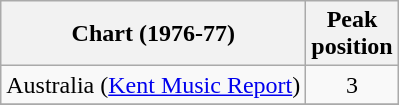<table class="wikitable">
<tr>
<th>Chart (1976-77)</th>
<th>Peak<br>position</th>
</tr>
<tr>
<td>Australia (<a href='#'>Kent Music Report</a>)</td>
<td style="text-align:center;">3</td>
</tr>
<tr>
</tr>
</table>
